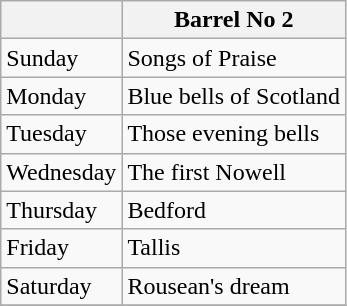<table class="wikitable">
<tr>
<th></th>
<th>Barrel No 2</th>
</tr>
<tr>
<td>Sunday</td>
<td>Songs of Praise</td>
</tr>
<tr>
<td>Monday</td>
<td>Blue bells of Scotland</td>
</tr>
<tr>
<td>Tuesday</td>
<td>Those evening bells</td>
</tr>
<tr>
<td>Wednesday</td>
<td>The first Nowell</td>
</tr>
<tr>
<td>Thursday</td>
<td>Bedford</td>
</tr>
<tr>
<td>Friday</td>
<td>Tallis</td>
</tr>
<tr>
<td>Saturday</td>
<td>Rousean's dream</td>
</tr>
<tr>
</tr>
</table>
